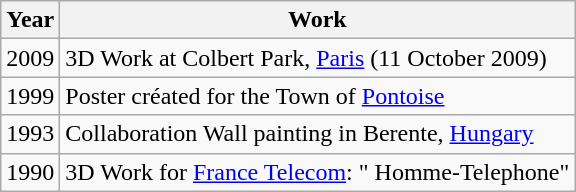<table class=wikitable>
<tr>
<th>Year</th>
<th>Work</th>
</tr>
<tr>
<td>2009</td>
<td>3D Work at Colbert Park, <a href='#'>Paris</a> (11 October 2009)</td>
</tr>
<tr>
<td>1999</td>
<td>Poster créated for the Town of <a href='#'>Pontoise</a></td>
</tr>
<tr>
<td>1993</td>
<td>Collaboration Wall painting in Berente, <a href='#'>Hungary</a></td>
</tr>
<tr>
<td>1990</td>
<td>3D Work for <a href='#'>France Telecom</a>: " Homme-Telephone"</td>
</tr>
</table>
